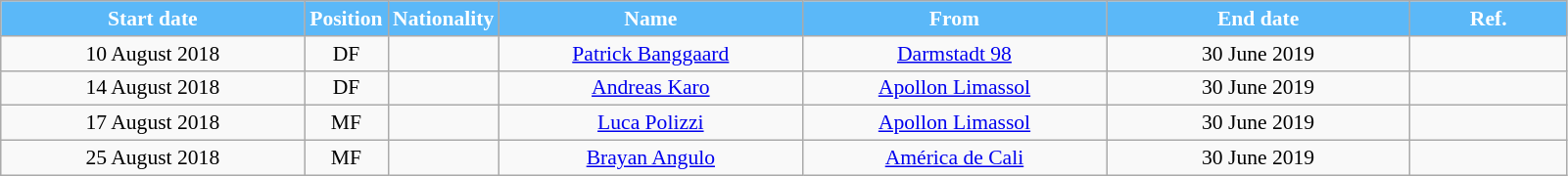<table class="wikitable"  style="text-align:center; font-size:90%; ">
<tr>
<th style="background:#5BB8F8; color:white; width:200px;">Start date</th>
<th style="background:#5BB8F8; color:white; width:50px;">Position</th>
<th style="background:#5BB8F8; color:white; width:50px;">Nationality</th>
<th style="background:#5BB8F8; color:white; width:200px;">Name</th>
<th style="background:#5BB8F8; color:white; width:200px;">From</th>
<th style="background:#5BB8F8; color:white; width:200px;">End date</th>
<th style="background:#5BB8F8; color:white; width:100px;">Ref.</th>
</tr>
<tr>
<td>10 August 2018</td>
<td>DF</td>
<td></td>
<td><a href='#'>Patrick Banggaard</a></td>
<td><a href='#'>Darmstadt 98</a></td>
<td>30 June 2019</td>
<td></td>
</tr>
<tr>
<td>14 August 2018</td>
<td>DF</td>
<td></td>
<td><a href='#'>Andreas Karo</a></td>
<td><a href='#'>Apollon Limassol</a></td>
<td>30 June 2019</td>
<td></td>
</tr>
<tr>
<td>17 August 2018</td>
<td>MF</td>
<td></td>
<td><a href='#'>Luca Polizzi</a></td>
<td><a href='#'>Apollon Limassol</a></td>
<td>30 June 2019</td>
<td></td>
</tr>
<tr>
<td>25 August 2018</td>
<td>MF</td>
<td></td>
<td><a href='#'>Brayan Angulo</a></td>
<td><a href='#'>América de Cali</a></td>
<td>30 June 2019</td>
<td></td>
</tr>
</table>
